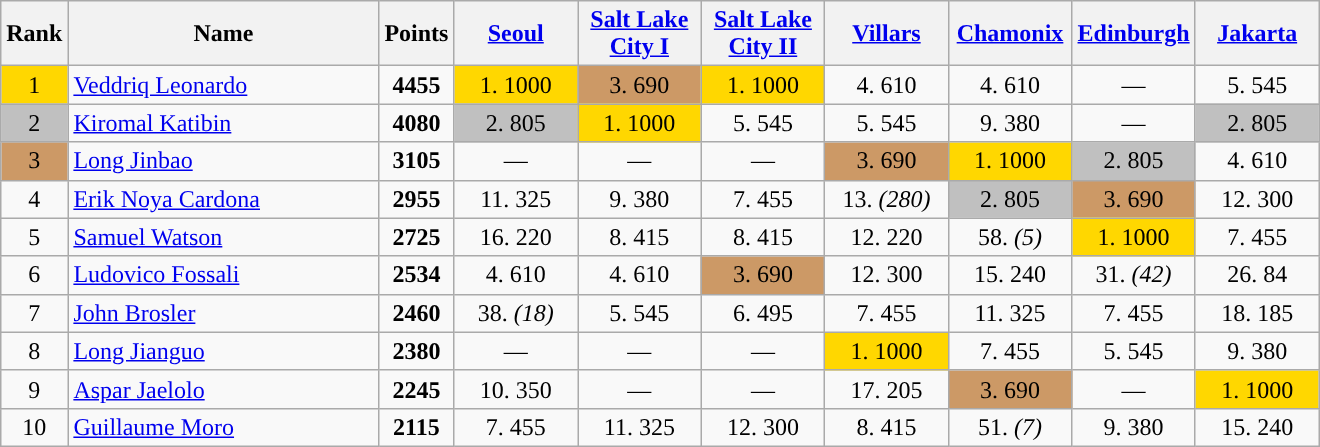<table class="wikitable sortable">
<tr>
<th>Rank</th>
<th width = "200">Name</th>
<th>Points</th>
<th width = "75" data-sort-type="number"><a href='#'>Seoul</a></th>
<th width = "75" data-sort-type="number"><a href='#'>Salt Lake City I</a></th>
<th width = "75" data-sort-type="number"><a href='#'>Salt Lake City II</a></th>
<th width = "75" data-sort-type="number"><a href='#'>Villars</a></th>
<th width = "75" data-sort-type="number"><a href='#'>Chamonix</a></th>
<th width = "75" data-sort-type="number"><a href='#'>Edinburgh</a></th>
<th width = "75" data-sort-type="number"><a href='#'>Jakarta</a></th>
</tr>
<tr>
<td align="center" style="background: gold">1</td>
<td> <a href='#'>Veddriq Leonardo</a></td>
<td align="center"><strong>4455</strong></td>
<td align="center" style="background: gold">1. 1000</td>
<td align="center" style="background: #cc9966">3. 690</td>
<td align="center" style="background: gold">1. 1000</td>
<td align="center">4. 610</td>
<td align="center">4. 610</td>
<td align="center">—</td>
<td align="center">5. 545</td>
</tr>
<tr>
<td align="center" style="background: silver">2</td>
<td> <a href='#'>Kiromal Katibin</a></td>
<td align="center"><strong>4080</strong></td>
<td align="center" style="background: silver">2. 805</td>
<td align="center" style="background: gold">1. 1000</td>
<td align="center">5. 545</td>
<td align="center">5. 545</td>
<td align="center">9. 380</td>
<td align="center">—</td>
<td align="center" style="background: silver">2. 805</td>
</tr>
<tr>
<td align="center" style="background: #cc9966">3</td>
<td> <a href='#'>Long Jinbao</a></td>
<td align="center"><strong>3105</strong></td>
<td align="center">—</td>
<td align="center">—</td>
<td align="center">—</td>
<td align="center" style="background: #cc9966">3. 690</td>
<td align="center" style="background: gold">1. 1000</td>
<td align="center" style="background: silver">2. 805</td>
<td align="center">4. 610</td>
</tr>
<tr>
<td align="center">4</td>
<td> <a href='#'>Erik Noya Cardona</a></td>
<td align="center"><strong>2955</strong></td>
<td align="center">11. 325</td>
<td align="center">9. 380</td>
<td align="center">7. 455</td>
<td align="center">13. <em>(280)</em></td>
<td align="center" style="background: silver">2. 805</td>
<td align="center" style="background: #cc9966">3. 690</td>
<td align="center">12. 300</td>
</tr>
<tr>
<td align="center">5</td>
<td> <a href='#'>Samuel Watson</a></td>
<td align="center"><strong>2725</strong></td>
<td align="center">16. 220</td>
<td align="center">8. 415</td>
<td align="center">8. 415</td>
<td align="center">12. 220</td>
<td align="center">58. <em>(5)</em></td>
<td align="center" style="background: gold">1. 1000</td>
<td align="center">7. 455</td>
</tr>
<tr>
<td align="center">6</td>
<td> <a href='#'>Ludovico Fossali</a></td>
<td align="center"><strong>2534</strong></td>
<td align="center">4. 610</td>
<td align="center">4. 610</td>
<td align="center" style="background: #cc9966">3. 690</td>
<td align="center">12. 300</td>
<td align="center">15. 240</td>
<td align="center">31. <em>(42)</em></td>
<td align="center">26. 84</td>
</tr>
<tr>
<td align="center">7</td>
<td> <a href='#'>John Brosler</a></td>
<td align="center"><strong>2460</strong></td>
<td align="center">38. <em>(18)</em></td>
<td align="center">5. 545</td>
<td align="center">6. 495</td>
<td align="center">7. 455</td>
<td align="center">11. 325</td>
<td align="center">7. 455</td>
<td align="center">18. 185</td>
</tr>
<tr>
<td align="center">8</td>
<td> <a href='#'>Long Jianguo</a></td>
<td align="center"><strong>2380</strong></td>
<td align="center">—</td>
<td align="center">—</td>
<td align="center">—</td>
<td align="center" style="background: gold">1. 1000</td>
<td align="center">7. 455</td>
<td align="center">5. 545</td>
<td align="center">9. 380</td>
</tr>
<tr>
<td align="center">9</td>
<td> <a href='#'>Aspar Jaelolo</a></td>
<td align="center"><strong>2245</strong></td>
<td align="center">10. 350</td>
<td align="center">—</td>
<td align="center">—</td>
<td align="center">17. 205</td>
<td align="center" style="background: #cc9966">3. 690</td>
<td align="center">—</td>
<td align="center" style="background: gold">1. 1000</td>
</tr>
<tr>
<td align="center">10</td>
<td> <a href='#'>Guillaume Moro</a></td>
<td align="center"><strong>2115</strong></td>
<td align="center">7. 455</td>
<td align="center">11. 325</td>
<td align="center">12. 300</td>
<td align="center">8. 415</td>
<td align="center">51. <em>(7)</em></td>
<td align="center">9. 380</td>
<td align="center">15. 240</td>
</tr>
</table>
